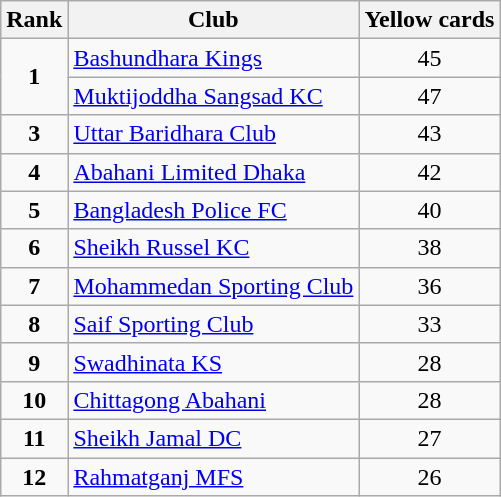<table class="wikitable" style="text-align:center">
<tr>
<th>Rank</th>
<th>Club</th>
<th>Yellow cards</th>
</tr>
<tr>
<td rowspan="2"><strong>1</strong></td>
<td align="left"><a href='#'>Bashundhara Kings</a></td>
<td>45</td>
</tr>
<tr>
<td align="left"><a href='#'>Muktijoddha Sangsad KC</a></td>
<td>47</td>
</tr>
<tr>
<td><strong>3</strong></td>
<td align="left"><a href='#'>Uttar Baridhara Club</a></td>
<td>43</td>
</tr>
<tr>
<td><strong>4</strong></td>
<td align="left"><a href='#'>Abahani Limited Dhaka</a></td>
<td>42</td>
</tr>
<tr>
<td><strong>5</strong></td>
<td align="left"><a href='#'>Bangladesh Police FC</a></td>
<td>40</td>
</tr>
<tr>
<td><strong>6</strong></td>
<td align="left"><a href='#'>Sheikh Russel KC</a></td>
<td>38</td>
</tr>
<tr>
<td><strong>7</strong></td>
<td align="left"><a href='#'>Mohammedan Sporting Club</a></td>
<td>36</td>
</tr>
<tr>
<td><strong>8</strong></td>
<td align="left"><a href='#'>Saif Sporting Club</a></td>
<td>33</td>
</tr>
<tr>
<td><strong>9</strong></td>
<td align="left"><a href='#'>Swadhinata KS</a></td>
<td>28</td>
</tr>
<tr>
<td><strong>10</strong></td>
<td align="left"><a href='#'>Chittagong Abahani</a></td>
<td>28</td>
</tr>
<tr>
<td><strong>11</strong></td>
<td align="left"><a href='#'>Sheikh Jamal DC</a></td>
<td>27</td>
</tr>
<tr>
<td><strong>12</strong></td>
<td align="left"><a href='#'>Rahmatganj MFS</a></td>
<td>26</td>
</tr>
</table>
